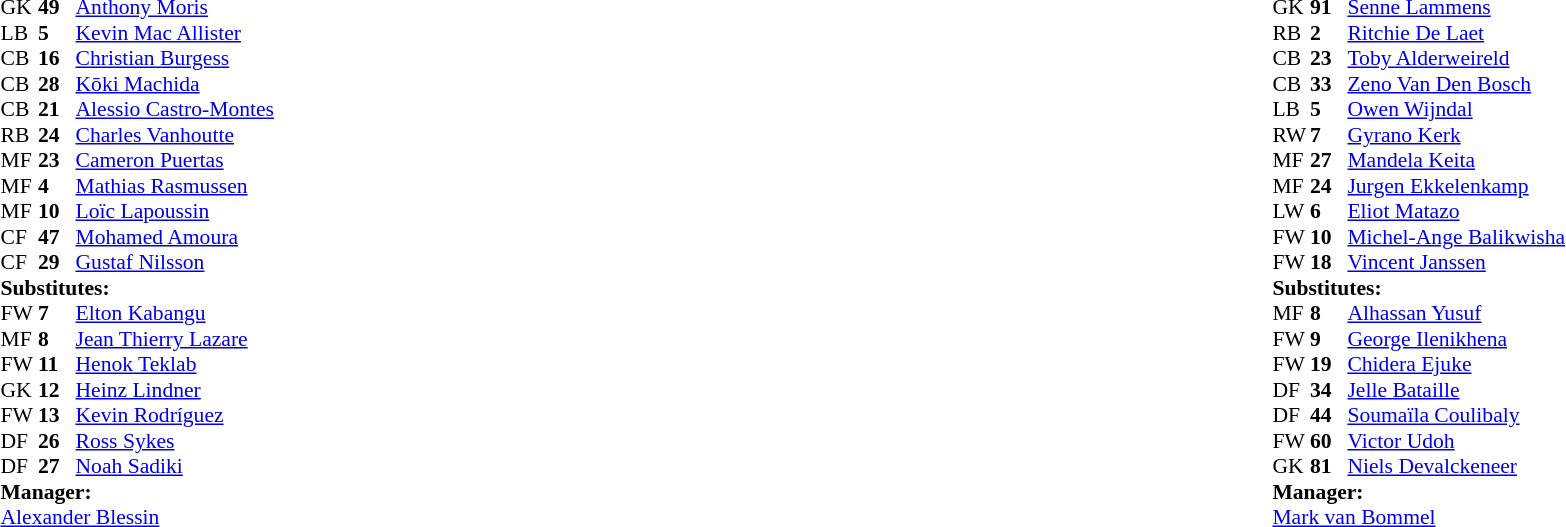<table width="100%">
<tr>
<td valign="top" width="50%"><br><table style="font-size: 90%" cellspacing="0" cellpadding="0">
<tr>
<th width="25"></th>
<th width="25"></th>
</tr>
<tr>
<td>GK</td>
<td><strong>49</strong></td>
<td> <a href='#'>Anthony Moris</a></td>
<td></td>
</tr>
<tr>
<td>LB</td>
<td><strong>5</strong></td>
<td> <a href='#'>Kevin Mac Allister</a></td>
</tr>
<tr>
<td>CB</td>
<td><strong>16</strong></td>
<td> <a href='#'>Christian Burgess</a></td>
<td></td>
</tr>
<tr>
<td>CB</td>
<td><strong>28</strong></td>
<td> <a href='#'>Kōki Machida</a></td>
</tr>
<tr>
<td>CB</td>
<td><strong>21</strong></td>
<td> <a href='#'>Alessio Castro-Montes</a></td>
<td></td>
</tr>
<tr>
<td>RB</td>
<td><strong>24</strong></td>
<td> <a href='#'>Charles Vanhoutte</a></td>
</tr>
<tr>
<td>MF</td>
<td><strong>23</strong></td>
<td> <a href='#'>Cameron Puertas</a></td>
</tr>
<tr>
<td>MF</td>
<td><strong>4</strong></td>
<td> <a href='#'>Mathias Rasmussen</a></td>
<td></td>
<td></td>
</tr>
<tr>
<td>MF</td>
<td><strong>10</strong></td>
<td> <a href='#'>Loïc Lapoussin</a></td>
<td></td>
<td></td>
</tr>
<tr>
<td>CF</td>
<td><strong>47</strong></td>
<td> <a href='#'>Mohamed Amoura</a></td>
<td></td>
<td></td>
</tr>
<tr>
<td>CF</td>
<td><strong>29</strong></td>
<td> <a href='#'>Gustaf Nilsson</a></td>
<td></td>
<td></td>
</tr>
<tr>
<td colspan=4><strong>Substitutes:</strong></td>
</tr>
<tr>
<td>FW</td>
<td><strong>7</strong></td>
<td> <a href='#'>Elton Kabangu</a></td>
</tr>
<tr>
<td>MF</td>
<td><strong>8</strong></td>
<td> <a href='#'>Jean Thierry Lazare</a></td>
<td></td>
<td></td>
</tr>
<tr>
<td>FW</td>
<td><strong>11</strong></td>
<td> <a href='#'>Henok Teklab</a></td>
</tr>
<tr>
<td>GK</td>
<td><strong>12</strong></td>
<td> <a href='#'>Heinz Lindner</a></td>
</tr>
<tr>
<td>FW</td>
<td><strong>13</strong></td>
<td> <a href='#'>Kevin Rodríguez</a></td>
<td></td>
<td></td>
</tr>
<tr>
<td>DF</td>
<td><strong>26</strong></td>
<td> <a href='#'>Ross Sykes</a></td>
<td></td>
<td></td>
</tr>
<tr>
<td>DF</td>
<td><strong>27</strong></td>
<td> <a href='#'>Noah Sadiki</a></td>
<td></td>
<td></td>
</tr>
<tr>
<td colspan=4><strong>Manager:</strong></td>
</tr>
<tr>
<td colspan="4"> <a href='#'>Alexander Blessin</a></td>
</tr>
</table>
</td>
<td valign="top"></td>
<td valign="top" width="50%"><br><table style="font-size: 90%" cellspacing="0" cellpadding="0" align=center>
<tr>
<th width="25"></th>
<th width="25"></th>
</tr>
<tr>
<td>GK</td>
<td><strong>91</strong></td>
<td> <a href='#'>Senne Lammens</a></td>
</tr>
<tr>
<td>RB</td>
<td><strong>2</strong></td>
<td> <a href='#'>Ritchie De Laet</a></td>
<td></td>
<td></td>
</tr>
<tr>
<td>CB</td>
<td><strong>23</strong></td>
<td> <a href='#'>Toby Alderweireld</a></td>
</tr>
<tr>
<td>CB</td>
<td><strong>33</strong></td>
<td> <a href='#'>Zeno Van Den Bosch</a></td>
<td></td>
</tr>
<tr>
<td>LB</td>
<td><strong>5</strong></td>
<td> <a href='#'>Owen Wijndal</a></td>
<td></td>
<td></td>
</tr>
<tr>
<td>RW</td>
<td><strong>7</strong></td>
<td> <a href='#'>Gyrano Kerk</a></td>
<td></td>
<td></td>
</tr>
<tr>
<td>MF</td>
<td><strong>27</strong></td>
<td> <a href='#'>Mandela Keita</a></td>
</tr>
<tr>
<td>MF</td>
<td><strong>24</strong></td>
<td> <a href='#'>Jurgen Ekkelenkamp</a></td>
<td></td>
<td></td>
</tr>
<tr>
<td>LW</td>
<td><strong>6</strong></td>
<td> <a href='#'>Eliot Matazo</a></td>
<td></td>
<td></td>
</tr>
<tr>
<td>FW</td>
<td><strong>10</strong></td>
<td> <a href='#'>Michel-Ange Balikwisha</a></td>
</tr>
<tr>
<td>FW</td>
<td><strong>18</strong></td>
<td> <a href='#'>Vincent Janssen</a></td>
<td></td>
</tr>
<tr>
<td colspan=4><strong>Substitutes:</strong></td>
</tr>
<tr>
<td>MF</td>
<td><strong>8</strong></td>
<td> <a href='#'>Alhassan Yusuf</a></td>
<td></td>
<td></td>
</tr>
<tr>
<td>FW</td>
<td><strong>9</strong></td>
<td> <a href='#'>George Ilenikhena</a></td>
<td></td>
<td></td>
</tr>
<tr>
<td>FW</td>
<td><strong>19</strong></td>
<td> <a href='#'>Chidera Ejuke</a></td>
<td></td>
<td></td>
</tr>
<tr>
<td>DF</td>
<td><strong>34</strong></td>
<td> <a href='#'>Jelle Bataille</a></td>
<td></td>
<td></td>
</tr>
<tr>
<td>DF</td>
<td><strong>44</strong></td>
<td> <a href='#'>Soumaïla Coulibaly</a></td>
<td></td>
<td></td>
</tr>
<tr>
<td>FW</td>
<td><strong>60</strong></td>
<td> <a href='#'>Victor Udoh</a></td>
</tr>
<tr>
<td>GK</td>
<td><strong>81</strong></td>
<td> <a href='#'>Niels Devalckeneer</a></td>
</tr>
<tr>
<td colspan=4><strong>Manager:</strong></td>
</tr>
<tr>
<td colspan="4"> <a href='#'>Mark van Bommel</a></td>
</tr>
</table>
</td>
</tr>
</table>
